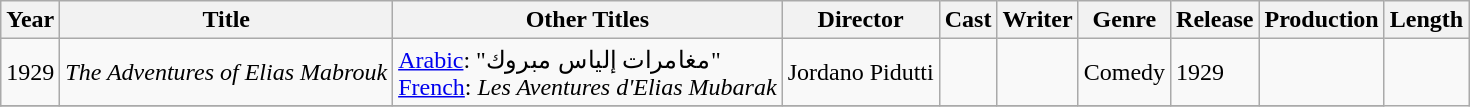<table class="wikitable">
<tr>
<th>Year</th>
<th>Title</th>
<th>Other Titles</th>
<th>Director</th>
<th>Cast</th>
<th>Writer</th>
<th>Genre</th>
<th>Release</th>
<th>Production</th>
<th>Length</th>
</tr>
<tr>
<td>1929</td>
<td><em>The Adventures of Elias Mabrouk</em></td>
<td><a href='#'>Arabic</a>: "مغامرات إلياس مبروك"<br><a href='#'>French</a>: <em>Les Aventures d'Elias Mubarak</em></td>
<td>Jordano Pidutti</td>
<td></td>
<td></td>
<td>Comedy</td>
<td>1929</td>
<td></td>
</tr>
<tr>
</tr>
</table>
